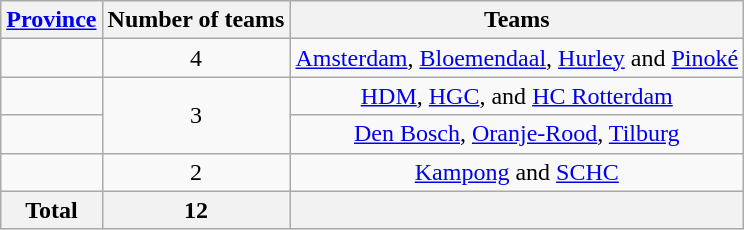<table class="wikitable" style="text-align:center">
<tr>
<th><a href='#'>Province</a></th>
<th>Number of teams</th>
<th>Teams</th>
</tr>
<tr>
<td align="left"></td>
<td>4</td>
<td><a href='#'>Amsterdam</a>, <a href='#'>Bloemendaal</a>, <a href='#'>Hurley</a> and <a href='#'>Pinoké</a></td>
</tr>
<tr>
<td align="left"></td>
<td rowspan=2>3</td>
<td><a href='#'>HDM</a>, <a href='#'>HGC</a>, and <a href='#'>HC Rotterdam</a></td>
</tr>
<tr>
<td align="left"></td>
<td><a href='#'>Den Bosch</a>, <a href='#'>Oranje-Rood</a>, <a href='#'>Tilburg</a></td>
</tr>
<tr>
<td align="left"></td>
<td>2</td>
<td><a href='#'>Kampong</a> and <a href='#'>SCHC</a></td>
</tr>
<tr>
<th>Total</th>
<th>12</th>
<th></th>
</tr>
</table>
